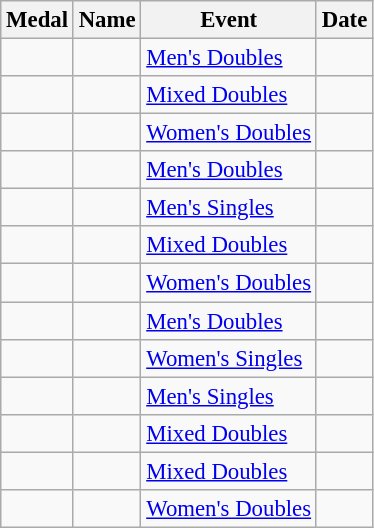<table class="wikitable sortable" style="font-size:95%">
<tr>
<th>Medal</th>
<th>Name</th>
<th>Event</th>
<th>Date</th>
</tr>
<tr>
<td></td>
<td><br></td>
<td><a href='#'>Men's Doubles</a></td>
<td></td>
</tr>
<tr>
<td></td>
<td><br></td>
<td><a href='#'>Mixed Doubles</a></td>
<td></td>
</tr>
<tr>
<td></td>
<td><br></td>
<td><a href='#'>Women's Doubles</a></td>
<td></td>
</tr>
<tr>
<td></td>
<td><br></td>
<td><a href='#'>Men's Doubles</a></td>
<td></td>
</tr>
<tr>
<td></td>
<td></td>
<td><a href='#'>Men's Singles</a></td>
<td></td>
</tr>
<tr>
<td></td>
<td><br></td>
<td><a href='#'>Mixed Doubles</a></td>
<td></td>
</tr>
<tr>
<td></td>
<td><br></td>
<td><a href='#'>Women's Doubles</a></td>
<td></td>
</tr>
<tr>
<td></td>
<td><br></td>
<td><a href='#'>Men's Doubles</a></td>
<td></td>
</tr>
<tr>
<td></td>
<td></td>
<td><a href='#'>Women's Singles</a></td>
<td></td>
</tr>
<tr>
<td></td>
<td></td>
<td><a href='#'>	Men's Singles</a></td>
<td></td>
</tr>
<tr>
<td></td>
<td><br></td>
<td><a href='#'>Mixed Doubles</a></td>
<td></td>
</tr>
<tr>
<td></td>
<td><br></td>
<td><a href='#'>Mixed Doubles</a></td>
<td></td>
</tr>
<tr>
<td></td>
<td><br></td>
<td><a href='#'>Women's Doubles</a></td>
<td></td>
</tr>
</table>
